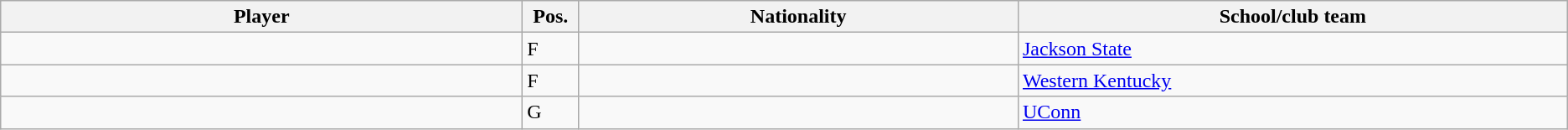<table class="wikitable sortable sortable">
<tr>
<th style="width:19%;">Player</th>
<th style="width:1%;">Pos.</th>
<th style="width:16%;">Nationality</th>
<th style="width:20%;">School/club team</th>
</tr>
<tr>
<td></td>
<td>F</td>
<td></td>
<td><a href='#'>Jackson State</a></td>
</tr>
<tr>
<td></td>
<td>F</td>
<td></td>
<td><a href='#'>Western Kentucky</a></td>
</tr>
<tr>
<td></td>
<td>G</td>
<td></td>
<td><a href='#'>UConn</a></td>
</tr>
</table>
